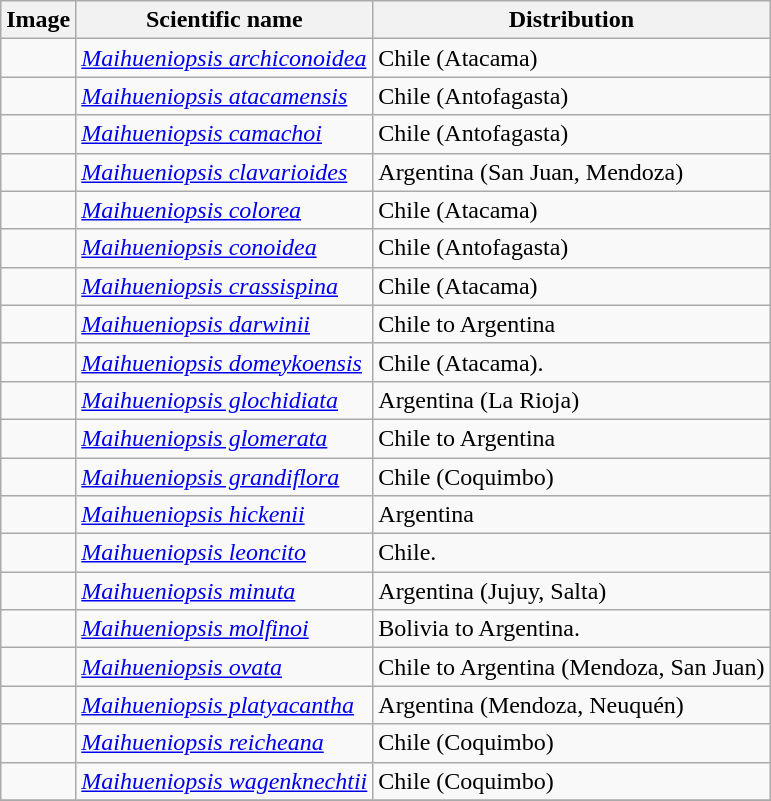<table class="wikitable sortable">
<tr>
<th>Image</th>
<th>Scientific name</th>
<th>Distribution</th>
</tr>
<tr>
<td></td>
<td><em><a href='#'>Maihueniopsis archiconoidea</a></em> </td>
<td>Chile (Atacama)</td>
</tr>
<tr>
<td></td>
<td><em><a href='#'>Maihueniopsis atacamensis</a></em> </td>
<td>Chile (Antofagasta)</td>
</tr>
<tr>
<td></td>
<td><em><a href='#'>Maihueniopsis camachoi</a></em> </td>
<td>Chile (Antofagasta)</td>
</tr>
<tr>
<td></td>
<td><em><a href='#'>Maihueniopsis clavarioides</a></em> </td>
<td>Argentina (San Juan, Mendoza)</td>
</tr>
<tr>
<td></td>
<td><em><a href='#'>Maihueniopsis colorea</a></em> </td>
<td>Chile (Atacama)</td>
</tr>
<tr>
<td></td>
<td><em><a href='#'>Maihueniopsis conoidea</a></em> </td>
<td>Chile (Antofagasta)</td>
</tr>
<tr>
<td></td>
<td><em><a href='#'>Maihueniopsis crassispina</a></em> </td>
<td>Chile (Atacama)</td>
</tr>
<tr>
<td></td>
<td><em><a href='#'>Maihueniopsis darwinii</a></em> </td>
<td>Chile to Argentina</td>
</tr>
<tr>
<td></td>
<td><em><a href='#'>Maihueniopsis domeykoensis</a></em> </td>
<td>Chile (Atacama).</td>
</tr>
<tr>
<td></td>
<td><em><a href='#'>Maihueniopsis glochidiata</a></em> </td>
<td>Argentina (La Rioja)</td>
</tr>
<tr>
<td></td>
<td><em><a href='#'>Maihueniopsis glomerata</a></em> </td>
<td>Chile to Argentina</td>
</tr>
<tr>
<td></td>
<td><em><a href='#'>Maihueniopsis grandiflora</a></em> </td>
<td>Chile (Coquimbo)</td>
</tr>
<tr>
<td></td>
<td><em><a href='#'>Maihueniopsis hickenii</a></em> </td>
<td>Argentina</td>
</tr>
<tr>
<td></td>
<td><em><a href='#'>Maihueniopsis leoncito</a></em> </td>
<td>Chile.</td>
</tr>
<tr>
<td></td>
<td><em><a href='#'>Maihueniopsis minuta</a></em> </td>
<td>Argentina (Jujuy, Salta)</td>
</tr>
<tr>
<td></td>
<td><em><a href='#'>Maihueniopsis molfinoi</a></em> </td>
<td>Bolivia to Argentina.</td>
</tr>
<tr>
<td></td>
<td><em><a href='#'>Maihueniopsis ovata</a></em> </td>
<td>Chile to Argentina (Mendoza, San Juan)</td>
</tr>
<tr>
<td></td>
<td><em><a href='#'>Maihueniopsis platyacantha</a></em> </td>
<td>Argentina (Mendoza, Neuquén)</td>
</tr>
<tr>
<td></td>
<td><em><a href='#'>Maihueniopsis reicheana</a></em> </td>
<td>Chile (Coquimbo)</td>
</tr>
<tr>
<td></td>
<td><em><a href='#'>Maihueniopsis wagenknechtii</a></em> </td>
<td>Chile (Coquimbo)</td>
</tr>
<tr>
</tr>
</table>
